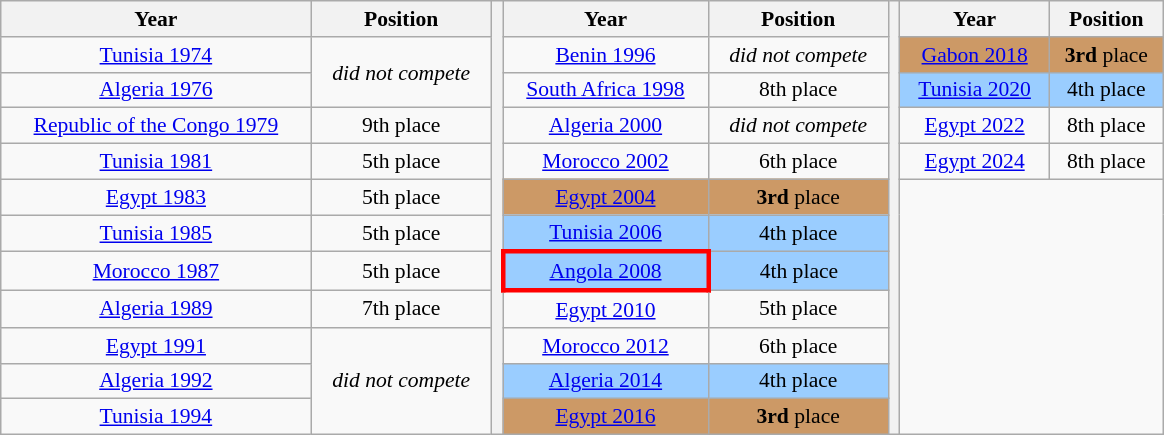<table class="wikitable" style="text-align: center;font-size:90%;">
<tr>
<th>Year</th>
<th>Position</th>
<th width="1%" rowspan="12"></th>
<th>Year</th>
<th>Position</th>
<th width="1%" rowspan="12"></th>
<th>Year</th>
<th>Position</th>
</tr>
<tr>
<td><a href='#'>Tunisia 1974</a></td>
<td align=center rowspan=2><em>did not compete</em></td>
<td><a href='#'>Benin 1996</a></td>
<td><em>did not compete</em></td>
<td bgcolor=#cc9966><a href='#'>Gabon 2018</a></td>
<td bgcolor=#cc9966><strong>3rd</strong> place</td>
</tr>
<tr>
<td><a href='#'>Algeria 1976</a></td>
<td><a href='#'>South Africa 1998</a></td>
<td>8th place</td>
<td bgcolor=9acdff><a href='#'>Tunisia 2020</a></td>
<td bgcolor=9acdff>4th place</td>
</tr>
<tr>
<td><a href='#'>Republic of the Congo 1979</a></td>
<td>9th place</td>
<td><a href='#'>Algeria 2000</a></td>
<td><em>did not compete</em></td>
<td><a href='#'>Egypt 2022</a></td>
<td>8th place</td>
</tr>
<tr>
<td><a href='#'>Tunisia 1981</a></td>
<td>5th place</td>
<td><a href='#'>Morocco 2002</a></td>
<td>6th place</td>
<td><a href='#'>Egypt 2024</a></td>
<td>8th place</td>
</tr>
<tr>
<td><a href='#'>Egypt 1983</a></td>
<td>5th place</td>
<td bgcolor=#cc9966><a href='#'>Egypt 2004</a></td>
<td bgcolor=#cc9966><strong>3rd</strong> place</td>
</tr>
<tr>
<td><a href='#'>Tunisia 1985</a></td>
<td>5th place</td>
<td bgcolor=9acdff><a href='#'>Tunisia 2006</a></td>
<td bgcolor=9acdff>4th place</td>
</tr>
<tr>
<td><a href='#'>Morocco 1987</a></td>
<td>5th place</td>
<td style="border: 3px solid red" bgcolor=9acdff><a href='#'>Angola 2008</a></td>
<td bgcolor=9acdff>4th place</td>
</tr>
<tr>
<td><a href='#'>Algeria 1989</a></td>
<td>7th place</td>
<td><a href='#'>Egypt 2010</a></td>
<td>5th place</td>
</tr>
<tr>
<td><a href='#'>Egypt 1991</a></td>
<td rowspan=3><em>did not compete</em></td>
<td><a href='#'>Morocco 2012</a></td>
<td>6th place</td>
</tr>
<tr>
<td><a href='#'>Algeria 1992</a></td>
<td bgcolor=9acdff><a href='#'>Algeria 2014</a></td>
<td bgcolor=9acdff>4th place</td>
</tr>
<tr>
<td><a href='#'>Tunisia 1994</a></td>
<td bgcolor=#cc9966><a href='#'>Egypt 2016</a></td>
<td bgcolor=#cc9966><strong>3rd</strong> place</td>
</tr>
</table>
